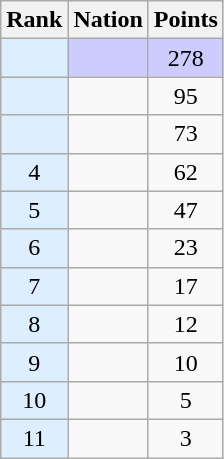<table class="wikitable sortable" style="text-align:center">
<tr>
<th>Rank</th>
<th>Nation</th>
<th>Points</th>
</tr>
<tr style="background-color:#ccccff">
<td bgcolor = DDEEFF></td>
<td align=left></td>
<td>278</td>
</tr>
<tr>
<td bgcolor = DDEEFF></td>
<td align=left></td>
<td>95</td>
</tr>
<tr>
<td bgcolor = DDEEFF></td>
<td align=left></td>
<td>73</td>
</tr>
<tr>
<td bgcolor = DDEEFF>4</td>
<td align=left></td>
<td>62</td>
</tr>
<tr>
<td bgcolor = DDEEFF>5</td>
<td align=left></td>
<td>47</td>
</tr>
<tr>
<td bgcolor = DDEEFF>6</td>
<td align=left></td>
<td>23</td>
</tr>
<tr>
<td bgcolor = DDEEFF>7</td>
<td align=left></td>
<td>17</td>
</tr>
<tr>
<td bgcolor = DDEEFF>8</td>
<td align=left></td>
<td>12</td>
</tr>
<tr>
<td bgcolor = DDEEFF>9</td>
<td align=left></td>
<td>10</td>
</tr>
<tr>
<td bgcolor = DDEEFF>10</td>
<td align=left></td>
<td>5</td>
</tr>
<tr>
<td bgcolor = DDEEFF>11</td>
<td align=left></td>
<td>3</td>
</tr>
</table>
